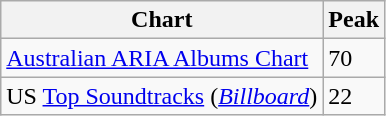<table class="wikitable">
<tr>
<th>Chart</th>
<th>Peak</th>
</tr>
<tr>
<td><a href='#'>Australian ARIA Albums Chart</a></td>
<td>70</td>
</tr>
<tr>
<td>US <a href='#'>Top Soundtracks</a> (<a href='#'><em>Billboard</em></a>)</td>
<td>22</td>
</tr>
</table>
